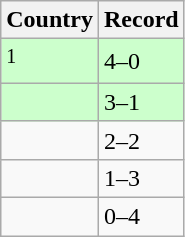<table class="wikitable">
<tr>
<th>Country</th>
<th>Record</th>
</tr>
<tr bgcolor="ccffcc">
<td><strong></strong><sup>1</sup></td>
<td>4–0</td>
</tr>
<tr bgcolor="ccffcc">
<td><strong></strong></td>
<td>3–1</td>
</tr>
<tr>
<td><strong></strong></td>
<td>2–2</td>
</tr>
<tr>
<td><strong></strong></td>
<td>1–3</td>
</tr>
<tr>
<td><strong></strong></td>
<td>0–4</td>
</tr>
</table>
